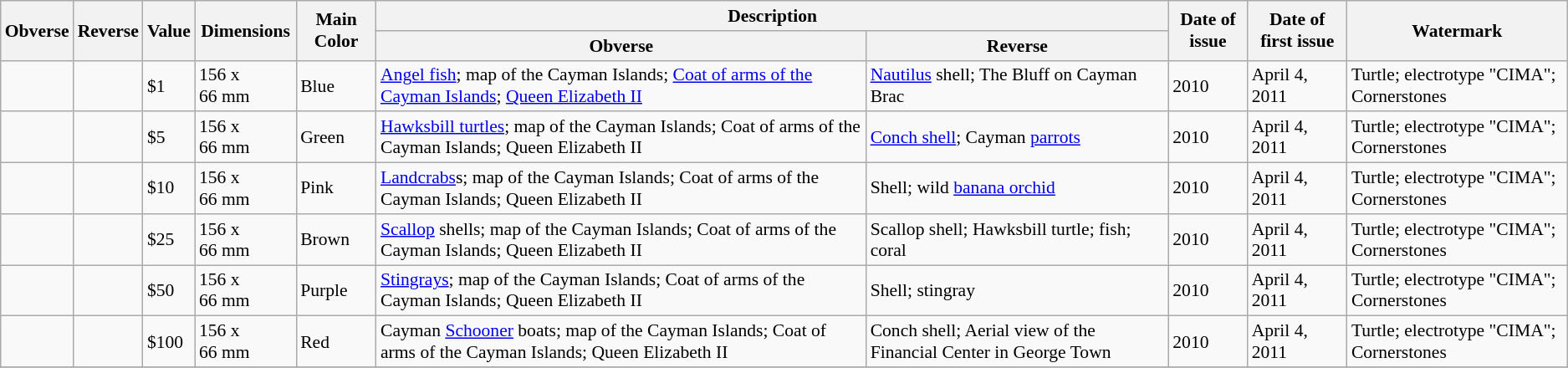<table class="wikitable" style="font-size: 90%">
<tr>
<th rowspan=2>Obverse</th>
<th rowspan=2>Reverse</th>
<th rowspan=2>Value</th>
<th rowspan=2>Dimensions</th>
<th rowspan=2>Main Color</th>
<th colspan=2>Description</th>
<th rowspan=2>Date of issue</th>
<th rowspan=2>Date of first issue</th>
<th rowspan=2>Watermark</th>
</tr>
<tr>
<th>Obverse</th>
<th>Reverse</th>
</tr>
<tr>
<td></td>
<td></td>
<td>$1</td>
<td>156 x 66 mm</td>
<td>Blue</td>
<td><a href='#'>Angel fish</a>; map of the Cayman Islands; <a href='#'>Coat of arms of the Cayman Islands</a>; <a href='#'>Queen Elizabeth II</a></td>
<td><a href='#'>Nautilus</a> shell; The Bluff on Cayman Brac</td>
<td>2010</td>
<td>April 4, 2011</td>
<td>Turtle; electrotype "CIMA"; Cornerstones</td>
</tr>
<tr>
<td></td>
<td></td>
<td>$5</td>
<td>156 x 66 mm</td>
<td>Green</td>
<td><a href='#'>Hawksbill turtles</a>; map of the Cayman Islands; Coat of arms of the Cayman Islands; Queen Elizabeth II</td>
<td><a href='#'>Conch shell</a>; Cayman <a href='#'>parrots</a></td>
<td>2010</td>
<td>April 4, 2011</td>
<td>Turtle; electrotype "CIMA"; Cornerstones</td>
</tr>
<tr>
<td></td>
<td></td>
<td>$10</td>
<td>156 x 66 mm</td>
<td>Pink</td>
<td><a href='#'>Landcrabs</a>s; map of the Cayman Islands; Coat of arms of the Cayman Islands; Queen Elizabeth II</td>
<td>Shell; wild <a href='#'>banana orchid</a></td>
<td>2010</td>
<td>April 4, 2011</td>
<td>Turtle; electrotype "CIMA"; Cornerstones</td>
</tr>
<tr>
<td></td>
<td></td>
<td>$25</td>
<td>156 x 66 mm</td>
<td>Brown</td>
<td><a href='#'>Scallop</a> shells; map of the Cayman Islands; Coat of arms of the Cayman Islands; Queen Elizabeth II</td>
<td>Scallop shell; Hawksbill turtle; fish; coral</td>
<td>2010</td>
<td>April 4, 2011</td>
<td>Turtle; electrotype "CIMA"; Cornerstones</td>
</tr>
<tr>
<td></td>
<td></td>
<td>$50</td>
<td>156 x 66 mm</td>
<td>Purple</td>
<td><a href='#'>Stingrays</a>; map of the Cayman Islands; Coat of arms of the Cayman Islands; Queen Elizabeth II</td>
<td>Shell; stingray</td>
<td>2010</td>
<td>April 4, 2011</td>
<td>Turtle; electrotype "CIMA"; Cornerstones</td>
</tr>
<tr>
<td></td>
<td></td>
<td>$100</td>
<td>156 x 66 mm</td>
<td>Red</td>
<td>Cayman <a href='#'>Schooner</a> boats; map of the Cayman Islands; Coat of arms of the Cayman Islands; Queen Elizabeth II</td>
<td>Conch shell; Aerial view of the Financial Center in George Town</td>
<td>2010</td>
<td>April 4, 2011</td>
<td>Turtle; electrotype "CIMA"; Cornerstones</td>
</tr>
<tr>
</tr>
</table>
